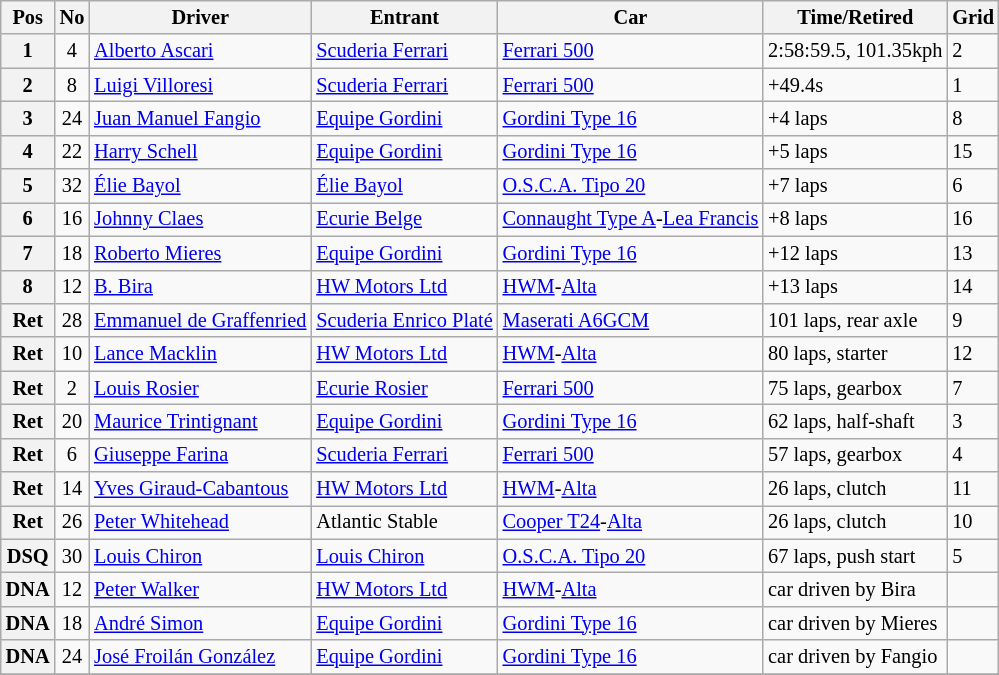<table class="wikitable" style="font-size: 85%;">
<tr>
<th>Pos</th>
<th>No</th>
<th>Driver</th>
<th>Entrant</th>
<th>Car</th>
<th>Time/Retired</th>
<th>Grid</th>
</tr>
<tr>
<th>1</th>
<td align="center">4</td>
<td> <a href='#'>Alberto Ascari</a></td>
<td><a href='#'>Scuderia Ferrari</a></td>
<td><a href='#'>Ferrari 500</a></td>
<td>2:58:59.5, 101.35kph</td>
<td>2</td>
</tr>
<tr>
<th>2</th>
<td align="center">8</td>
<td> <a href='#'>Luigi Villoresi</a></td>
<td><a href='#'>Scuderia Ferrari</a></td>
<td><a href='#'>Ferrari 500</a></td>
<td>+49.4s</td>
<td>1</td>
</tr>
<tr>
<th>3</th>
<td align="center">24</td>
<td> <a href='#'>Juan Manuel Fangio</a></td>
<td><a href='#'>Equipe Gordini</a></td>
<td><a href='#'>Gordini Type 16</a></td>
<td>+4 laps</td>
<td>8</td>
</tr>
<tr>
<th>4</th>
<td align="center">22</td>
<td> <a href='#'>Harry Schell</a></td>
<td><a href='#'>Equipe Gordini</a></td>
<td><a href='#'>Gordini Type 16</a></td>
<td>+5 laps</td>
<td>15</td>
</tr>
<tr>
<th>5</th>
<td align="center">32</td>
<td> <a href='#'>Élie Bayol</a></td>
<td><a href='#'>Élie Bayol</a></td>
<td><a href='#'>O.S.C.A. Tipo 20</a></td>
<td>+7 laps</td>
<td>6</td>
</tr>
<tr>
<th>6</th>
<td align="center">16</td>
<td> <a href='#'>Johnny Claes</a></td>
<td><a href='#'>Ecurie Belge</a></td>
<td><a href='#'>Connaught Type A</a>-<a href='#'>Lea Francis</a></td>
<td>+8 laps</td>
<td>16</td>
</tr>
<tr>
<th>7</th>
<td align="center">18</td>
<td> <a href='#'>Roberto Mieres</a></td>
<td><a href='#'>Equipe Gordini</a></td>
<td><a href='#'>Gordini Type 16</a></td>
<td>+12 laps</td>
<td>13</td>
</tr>
<tr>
<th>8</th>
<td align="center">12</td>
<td> <a href='#'>B. Bira</a></td>
<td><a href='#'>HW Motors Ltd</a></td>
<td><a href='#'>HWM</a>-<a href='#'>Alta</a></td>
<td>+13 laps</td>
<td>14</td>
</tr>
<tr>
<th>Ret</th>
<td align="center">28</td>
<td> <a href='#'>Emmanuel de Graffenried</a></td>
<td><a href='#'>Scuderia Enrico Platé</a></td>
<td><a href='#'>Maserati A6GCM</a></td>
<td>101 laps, rear axle</td>
<td>9</td>
</tr>
<tr>
<th>Ret</th>
<td align="center">10</td>
<td> <a href='#'>Lance Macklin</a></td>
<td><a href='#'>HW Motors Ltd</a></td>
<td><a href='#'>HWM</a>-<a href='#'>Alta</a></td>
<td>80 laps, starter</td>
<td>12</td>
</tr>
<tr>
<th>Ret</th>
<td align="center">2</td>
<td> <a href='#'>Louis Rosier</a></td>
<td><a href='#'>Ecurie Rosier</a></td>
<td><a href='#'>Ferrari 500</a></td>
<td>75 laps, gearbox</td>
<td>7</td>
</tr>
<tr>
<th>Ret</th>
<td align="center">20</td>
<td> <a href='#'>Maurice Trintignant</a></td>
<td><a href='#'>Equipe Gordini</a></td>
<td><a href='#'>Gordini Type 16</a></td>
<td>62 laps, half-shaft</td>
<td>3</td>
</tr>
<tr>
<th>Ret</th>
<td align="center">6</td>
<td> <a href='#'>Giuseppe Farina</a></td>
<td><a href='#'>Scuderia Ferrari</a></td>
<td><a href='#'>Ferrari 500</a></td>
<td>57 laps, gearbox</td>
<td>4</td>
</tr>
<tr>
<th>Ret</th>
<td align="center">14</td>
<td> <a href='#'>Yves Giraud-Cabantous</a></td>
<td><a href='#'>HW Motors Ltd</a></td>
<td><a href='#'>HWM</a>-<a href='#'>Alta</a></td>
<td>26 laps, clutch</td>
<td>11</td>
</tr>
<tr>
<th>Ret</th>
<td align="center">26</td>
<td> <a href='#'>Peter Whitehead</a></td>
<td>Atlantic Stable</td>
<td><a href='#'>Cooper T24</a>-<a href='#'>Alta</a></td>
<td>26 laps, clutch</td>
<td>10</td>
</tr>
<tr>
<th>DSQ</th>
<td align="center">30</td>
<td> <a href='#'>Louis Chiron</a></td>
<td><a href='#'>Louis Chiron</a></td>
<td><a href='#'>O.S.C.A. Tipo 20</a></td>
<td>67 laps, push start</td>
<td>5</td>
</tr>
<tr>
<th>DNA</th>
<td align="center">12</td>
<td> <a href='#'>Peter Walker</a></td>
<td><a href='#'>HW Motors Ltd</a></td>
<td><a href='#'>HWM</a>-<a href='#'>Alta</a></td>
<td>car driven by Bira</td>
<td></td>
</tr>
<tr>
<th>DNA</th>
<td align="center">18</td>
<td> <a href='#'>André Simon</a></td>
<td><a href='#'>Equipe Gordini</a></td>
<td><a href='#'>Gordini Type 16</a></td>
<td>car driven by Mieres</td>
<td></td>
</tr>
<tr>
<th>DNA</th>
<td align="center">24</td>
<td> <a href='#'>José Froilán González</a></td>
<td><a href='#'>Equipe Gordini</a></td>
<td><a href='#'>Gordini Type 16</a></td>
<td>car driven by Fangio</td>
<td></td>
</tr>
<tr>
</tr>
</table>
